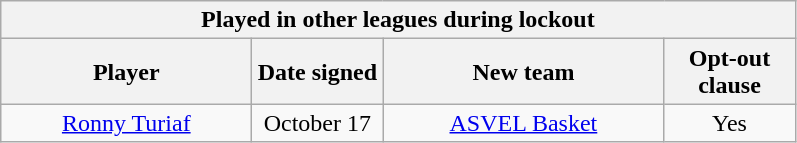<table class="wikitable" style="text-align:center">
<tr>
<th colspan=4>Played in other leagues during lockout</th>
</tr>
<tr>
<th style="width:160px">Player</th>
<th style="width:80px">Date signed</th>
<th style="width:180px">New team</th>
<th style="width:80px">Opt-out clause</th>
</tr>
<tr>
<td><a href='#'>Ronny Turiaf</a></td>
<td>October 17</td>
<td><a href='#'>ASVEL Basket</a> </td>
<td>Yes</td>
</tr>
</table>
